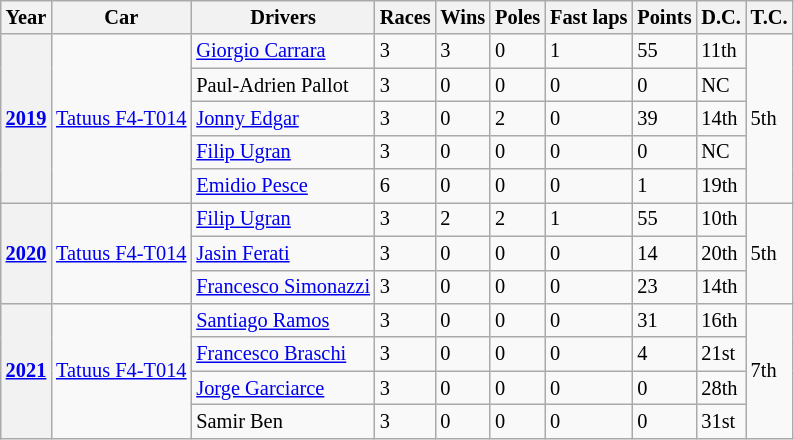<table class="wikitable" style="font-size:85%">
<tr>
<th>Year</th>
<th>Car</th>
<th>Drivers</th>
<th>Races</th>
<th>Wins</th>
<th>Poles</th>
<th>Fast laps</th>
<th>Points</th>
<th>D.C.</th>
<th>T.C.</th>
</tr>
<tr>
<th rowspan="5"><a href='#'>2019</a></th>
<td rowspan="5"><a href='#'>Tatuus F4-T014</a></td>
<td> <a href='#'>Giorgio Carrara</a></td>
<td>3</td>
<td>3</td>
<td>0</td>
<td>1</td>
<td>55</td>
<td>11th</td>
<td rowspan="5">5th</td>
</tr>
<tr>
<td> Paul-Adrien Pallot</td>
<td>3</td>
<td>0</td>
<td>0</td>
<td>0</td>
<td>0</td>
<td>NC</td>
</tr>
<tr>
<td> <a href='#'>Jonny Edgar</a></td>
<td>3</td>
<td>0</td>
<td>2</td>
<td>0</td>
<td>39</td>
<td>14th</td>
</tr>
<tr>
<td> <a href='#'>Filip Ugran</a></td>
<td>3</td>
<td>0</td>
<td>0</td>
<td>0</td>
<td>0</td>
<td>NC</td>
</tr>
<tr>
<td> <a href='#'>Emidio Pesce</a></td>
<td>6</td>
<td>0</td>
<td>0</td>
<td>0</td>
<td>1</td>
<td>19th</td>
</tr>
<tr>
<th rowspan="3"><a href='#'>2020</a></th>
<td rowspan="3"><a href='#'>Tatuus F4-T014</a></td>
<td> <a href='#'>Filip Ugran</a></td>
<td>3</td>
<td>2</td>
<td>2</td>
<td>1</td>
<td>55</td>
<td>10th</td>
<td rowspan="3">5th</td>
</tr>
<tr>
<td> <a href='#'>Jasin Ferati</a></td>
<td>3</td>
<td>0</td>
<td>0</td>
<td>0</td>
<td>14</td>
<td>20th</td>
</tr>
<tr>
<td> <a href='#'>Francesco Simonazzi</a></td>
<td>3</td>
<td>0</td>
<td>0</td>
<td>0</td>
<td>23</td>
<td>14th</td>
</tr>
<tr>
<th rowspan="4"><a href='#'>2021</a></th>
<td rowspan="4"><a href='#'>Tatuus F4-T014</a></td>
<td> <a href='#'>Santiago Ramos</a></td>
<td>3</td>
<td>0</td>
<td>0</td>
<td>0</td>
<td>31</td>
<td>16th</td>
<td rowspan="4">7th</td>
</tr>
<tr>
<td> <a href='#'>Francesco Braschi</a></td>
<td>3</td>
<td>0</td>
<td>0</td>
<td>0</td>
<td>4</td>
<td>21st</td>
</tr>
<tr>
<td> <a href='#'>Jorge Garciarce</a></td>
<td>3</td>
<td>0</td>
<td>0</td>
<td>0</td>
<td>0</td>
<td>28th</td>
</tr>
<tr>
<td> Samir Ben</td>
<td>3</td>
<td>0</td>
<td>0</td>
<td>0</td>
<td>0</td>
<td>31st</td>
</tr>
</table>
